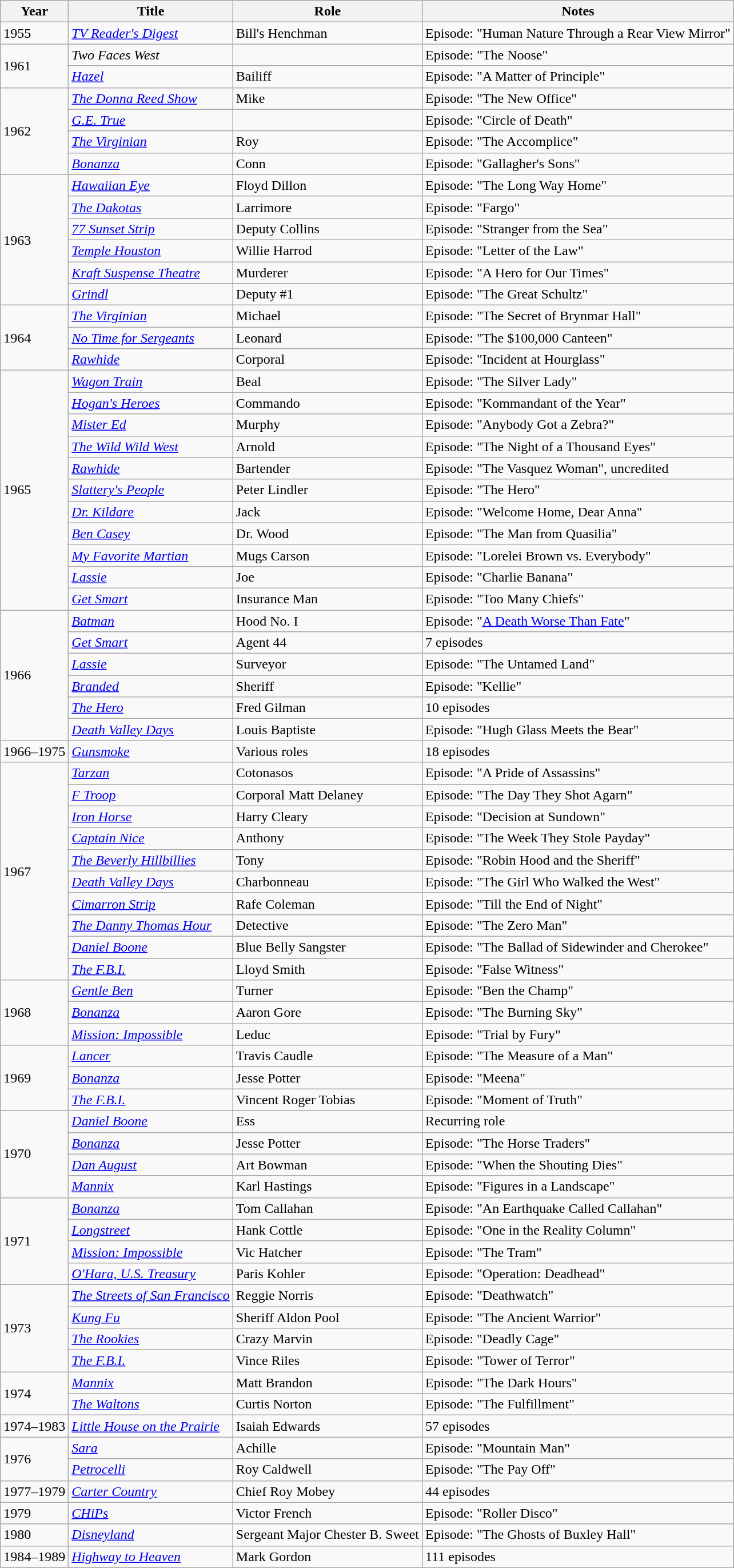<table class="wikitable">
<tr>
<th>Year</th>
<th>Title</th>
<th>Role</th>
<th>Notes</th>
</tr>
<tr>
<td>1955</td>
<td><em><a href='#'>TV Reader's Digest</a></em></td>
<td>Bill's Henchman</td>
<td>Episode: "Human Nature Through a Rear View Mirror"</td>
</tr>
<tr>
<td rowspan="2">1961</td>
<td><em>Two Faces West</em></td>
<td></td>
<td>Episode: "The Noose"</td>
</tr>
<tr>
<td><em><a href='#'>Hazel</a></em></td>
<td>Bailiff</td>
<td>Episode: "A Matter of Principle"</td>
</tr>
<tr>
<td rowspan="4">1962</td>
<td><em><a href='#'>The Donna Reed Show</a></em></td>
<td>Mike</td>
<td>Episode: "The New Office"</td>
</tr>
<tr>
<td><em><a href='#'>G.E. True</a></em></td>
<td></td>
<td>Episode: "Circle of Death"</td>
</tr>
<tr>
<td><em><a href='#'>The Virginian</a></em></td>
<td>Roy</td>
<td>Episode: "The Accomplice"</td>
</tr>
<tr>
<td><em><a href='#'>Bonanza</a></em></td>
<td>Conn</td>
<td>Episode: "Gallagher's Sons"</td>
</tr>
<tr>
<td rowspan="6">1963</td>
<td><em><a href='#'>Hawaiian Eye</a></em></td>
<td>Floyd Dillon</td>
<td>Episode: "The Long Way Home"</td>
</tr>
<tr>
<td><em><a href='#'>The Dakotas</a></em></td>
<td>Larrimore</td>
<td>Episode: "Fargo"</td>
</tr>
<tr>
<td><em><a href='#'>77 Sunset Strip</a></em></td>
<td>Deputy Collins</td>
<td>Episode: "Stranger from the Sea"</td>
</tr>
<tr>
<td><em><a href='#'>Temple Houston</a></em></td>
<td>Willie Harrod</td>
<td>Episode: "Letter of the Law"</td>
</tr>
<tr>
<td><em><a href='#'>Kraft Suspense Theatre</a></em></td>
<td>Murderer</td>
<td>Episode: "A Hero for Our Times"</td>
</tr>
<tr>
<td><em><a href='#'>Grindl</a></em></td>
<td>Deputy #1</td>
<td>Episode: "The Great Schultz"</td>
</tr>
<tr>
<td rowspan="3">1964</td>
<td><em><a href='#'>The Virginian</a></em></td>
<td>Michael</td>
<td>Episode: "The Secret of Brynmar Hall"</td>
</tr>
<tr>
<td><em><a href='#'>No Time for Sergeants</a></em></td>
<td>Leonard</td>
<td>Episode: "The $100,000 Canteen"</td>
</tr>
<tr>
<td><em><a href='#'>Rawhide</a></em></td>
<td>Corporal</td>
<td>Episode: "Incident at Hourglass"</td>
</tr>
<tr>
<td rowspan="11">1965</td>
<td><em><a href='#'>Wagon Train</a></em></td>
<td>Beal</td>
<td>Episode: "The Silver Lady"</td>
</tr>
<tr>
<td><em><a href='#'>Hogan's Heroes</a></em></td>
<td>Commando</td>
<td>Episode: "Kommandant of the Year"</td>
</tr>
<tr>
<td><em><a href='#'>Mister Ed</a></em></td>
<td>Murphy</td>
<td>Episode: "Anybody Got a Zebra?"</td>
</tr>
<tr>
<td><em><a href='#'>The Wild Wild West</a></em></td>
<td>Arnold</td>
<td>Episode: "The Night of a Thousand Eyes"</td>
</tr>
<tr>
<td><em><a href='#'>Rawhide</a></em></td>
<td>Bartender</td>
<td>Episode: "The Vasquez Woman", uncredited</td>
</tr>
<tr>
<td><em><a href='#'>Slattery's People</a></em></td>
<td>Peter Lindler</td>
<td>Episode: "The Hero"</td>
</tr>
<tr>
<td><em><a href='#'>Dr. Kildare</a></em></td>
<td>Jack</td>
<td>Episode: "Welcome Home, Dear Anna"</td>
</tr>
<tr>
<td><em><a href='#'>Ben Casey</a></em></td>
<td>Dr. Wood</td>
<td>Episode: "The Man from Quasilia"</td>
</tr>
<tr>
<td><em><a href='#'>My Favorite Martian</a></em></td>
<td>Mugs Carson</td>
<td>Episode: "Lorelei Brown vs. Everybody"</td>
</tr>
<tr>
<td><em><a href='#'>Lassie</a></em></td>
<td>Joe</td>
<td>Episode: "Charlie Banana"</td>
</tr>
<tr>
<td><em><a href='#'>Get Smart</a></em></td>
<td>Insurance Man</td>
<td>Episode: "Too Many Chiefs"</td>
</tr>
<tr>
<td rowspan="6">1966</td>
<td><em><a href='#'>Batman</a></em></td>
<td>Hood No. I</td>
<td>Episode: "<a href='#'>A Death Worse Than Fate</a>"</td>
</tr>
<tr>
<td><em><a href='#'>Get Smart</a></em></td>
<td>Agent 44</td>
<td>7 episodes</td>
</tr>
<tr>
<td><em><a href='#'>Lassie</a></em></td>
<td>Surveyor</td>
<td>Episode: "The Untamed Land"</td>
</tr>
<tr>
<td><em><a href='#'>Branded</a></em></td>
<td>Sheriff</td>
<td>Episode: "Kellie"</td>
</tr>
<tr>
<td><em><a href='#'>The Hero</a></em></td>
<td>Fred Gilman</td>
<td>10 episodes</td>
</tr>
<tr>
<td><em><a href='#'>Death Valley Days</a></em></td>
<td>Louis Baptiste</td>
<td>Episode: "Hugh Glass Meets the Bear"</td>
</tr>
<tr>
<td>1966–1975</td>
<td><em><a href='#'>Gunsmoke</a></em></td>
<td>Various roles</td>
<td>18 episodes</td>
</tr>
<tr>
<td rowspan="10">1967</td>
<td><em><a href='#'>Tarzan</a></em></td>
<td>Cotonasos</td>
<td>Episode: "A Pride of Assassins"</td>
</tr>
<tr>
<td><em><a href='#'>F Troop</a></em></td>
<td>Corporal Matt Delaney</td>
<td>Episode: "The Day They Shot Agarn"</td>
</tr>
<tr>
<td><em><a href='#'>Iron Horse</a></em></td>
<td>Harry Cleary</td>
<td>Episode: "Decision at Sundown"</td>
</tr>
<tr>
<td><em><a href='#'>Captain Nice</a></em></td>
<td>Anthony</td>
<td>Episode: "The Week They Stole Payday"</td>
</tr>
<tr>
<td><em><a href='#'>The Beverly Hillbillies</a></em></td>
<td>Tony</td>
<td>Episode: "Robin Hood and the Sheriff"</td>
</tr>
<tr>
<td><em><a href='#'>Death Valley Days</a></em></td>
<td>Charbonneau</td>
<td>Episode: "The Girl Who Walked the West"</td>
</tr>
<tr>
<td><em><a href='#'>Cimarron Strip</a></em></td>
<td>Rafe Coleman</td>
<td>Episode: "Till the End of Night"</td>
</tr>
<tr>
<td><em><a href='#'>The Danny Thomas Hour</a></em></td>
<td>Detective</td>
<td>Episode: "The Zero Man"</td>
</tr>
<tr>
<td><em><a href='#'>Daniel Boone</a></em></td>
<td>Blue Belly Sangster</td>
<td>Episode: "The Ballad of Sidewinder and Cherokee"</td>
</tr>
<tr>
<td><em><a href='#'>The F.B.I.</a></em></td>
<td>Lloyd Smith</td>
<td>Episode: "False Witness"</td>
</tr>
<tr>
<td rowspan="3">1968</td>
<td><em><a href='#'>Gentle Ben</a></em></td>
<td>Turner</td>
<td>Episode: "Ben the Champ"</td>
</tr>
<tr>
<td><em><a href='#'>Bonanza</a></em></td>
<td>Aaron Gore</td>
<td>Episode: "The Burning Sky"</td>
</tr>
<tr>
<td><em><a href='#'>Mission: Impossible</a></em></td>
<td>Leduc</td>
<td>Episode: "Trial by Fury"</td>
</tr>
<tr>
<td rowspan="3">1969</td>
<td><em><a href='#'>Lancer</a></em></td>
<td>Travis Caudle</td>
<td>Episode: "The Measure of a Man"</td>
</tr>
<tr>
<td><em><a href='#'>Bonanza</a></em></td>
<td>Jesse Potter</td>
<td>Episode: "Meena"</td>
</tr>
<tr>
<td><em><a href='#'>The F.B.I.</a></em></td>
<td>Vincent Roger Tobias</td>
<td>Episode: "Moment of Truth"</td>
</tr>
<tr>
<td rowspan="4">1970</td>
<td><em><a href='#'>Daniel Boone</a></em></td>
<td>Ess</td>
<td>Recurring role</td>
</tr>
<tr>
<td><em><a href='#'>Bonanza</a></em></td>
<td>Jesse Potter</td>
<td>Episode: "The Horse Traders"</td>
</tr>
<tr>
<td><em><a href='#'>Dan August</a></em></td>
<td>Art Bowman</td>
<td>Episode: "When the Shouting Dies"</td>
</tr>
<tr>
<td><em><a href='#'>Mannix</a></em></td>
<td>Karl Hastings</td>
<td>Episode: "Figures in a Landscape"</td>
</tr>
<tr>
<td rowspan="4">1971</td>
<td><em><a href='#'>Bonanza</a></em></td>
<td>Tom Callahan</td>
<td>Episode: "An Earthquake Called Callahan"</td>
</tr>
<tr>
<td><em><a href='#'>Longstreet</a></em></td>
<td>Hank Cottle</td>
<td>Episode: "One in the Reality Column"</td>
</tr>
<tr>
<td><em><a href='#'>Mission: Impossible</a></em></td>
<td>Vic Hatcher</td>
<td>Episode: "The Tram"</td>
</tr>
<tr>
<td><em><a href='#'>O'Hara, U.S. Treasury</a></em></td>
<td>Paris Kohler</td>
<td>Episode: "Operation: Deadhead"</td>
</tr>
<tr>
<td rowspan="4">1973</td>
<td><em><a href='#'>The Streets of San Francisco</a></em></td>
<td>Reggie Norris</td>
<td>Episode: "Deathwatch"</td>
</tr>
<tr>
<td><em><a href='#'>Kung Fu</a></em></td>
<td>Sheriff Aldon Pool</td>
<td>Episode: "The Ancient Warrior"</td>
</tr>
<tr>
<td><em><a href='#'>The Rookies</a></em></td>
<td>Crazy Marvin</td>
<td>Episode: "Deadly Cage"</td>
</tr>
<tr>
<td><em><a href='#'>The F.B.I.</a></em></td>
<td>Vince Riles</td>
<td>Episode: "Tower of Terror"</td>
</tr>
<tr>
<td rowspan="2">1974</td>
<td><em><a href='#'>Mannix</a></em></td>
<td>Matt Brandon</td>
<td>Episode: "The Dark Hours"</td>
</tr>
<tr>
<td><em><a href='#'>The Waltons</a></em></td>
<td>Curtis Norton</td>
<td>Episode: "The Fulfillment"</td>
</tr>
<tr>
<td>1974–1983</td>
<td><em><a href='#'>Little House on the Prairie</a></em></td>
<td>Isaiah Edwards</td>
<td>57 episodes</td>
</tr>
<tr>
<td rowspan="2">1976</td>
<td><em><a href='#'>Sara</a></em></td>
<td>Achille</td>
<td>Episode: "Mountain Man"</td>
</tr>
<tr>
<td><em><a href='#'>Petrocelli</a></em></td>
<td>Roy Caldwell</td>
<td>Episode: "The Pay Off"</td>
</tr>
<tr>
<td>1977–1979</td>
<td><em><a href='#'>Carter Country</a></em></td>
<td>Chief Roy Mobey</td>
<td>44 episodes</td>
</tr>
<tr>
<td>1979</td>
<td><em><a href='#'>CHiPs</a></em></td>
<td>Victor French</td>
<td>Episode: "Roller Disco"</td>
</tr>
<tr>
<td>1980</td>
<td><em><a href='#'>Disneyland</a></em></td>
<td>Sergeant Major Chester B. Sweet</td>
<td>Episode: "The Ghosts of Buxley Hall"</td>
</tr>
<tr>
<td>1984–1989</td>
<td><em><a href='#'>Highway to Heaven</a></em></td>
<td>Mark Gordon</td>
<td>111 episodes</td>
</tr>
</table>
